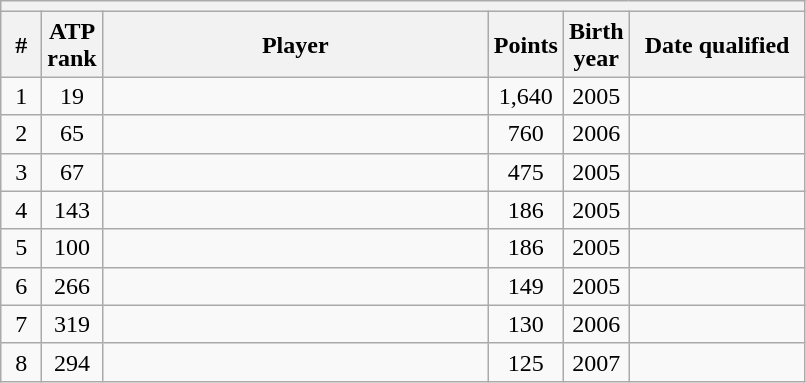<table class=wikitable style=text-align:center>
<tr>
<th colspan="7"></th>
</tr>
<tr>
<th width="20">#</th>
<th width="20">ATP rank</th>
<th width="250">Player</th>
<th width="35">Points</th>
<th width="25">Birth year</th>
<th width="110">Date qualified</th>
</tr>
<tr>
<td>1</td>
<td>19</td>
<td align="left"></td>
<td>1,640</td>
<td>2005</td>
<td></td>
</tr>
<tr>
<td>2</td>
<td>65</td>
<td align="left"></td>
<td>760</td>
<td>2006</td>
<td></td>
</tr>
<tr>
<td>3</td>
<td>67</td>
<td align="left"></td>
<td>475</td>
<td>2005</td>
<td></td>
</tr>
<tr>
<td>4</td>
<td>143</td>
<td align="left"></td>
<td>186</td>
<td>2005</td>
<td></td>
</tr>
<tr>
<td>5</td>
<td>100</td>
<td align="left"></td>
<td>186</td>
<td>2005</td>
<td></td>
</tr>
<tr>
<td>6</td>
<td>266</td>
<td align="left"></td>
<td>149</td>
<td>2005</td>
<td></td>
</tr>
<tr>
<td>7</td>
<td>319</td>
<td align="left"></td>
<td>130</td>
<td>2006</td>
<td></td>
</tr>
<tr>
<td>8</td>
<td>294</td>
<td align="left"></td>
<td>125</td>
<td>2007</td>
<td></td>
</tr>
</table>
